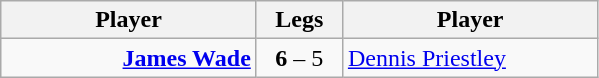<table class=wikitable style="text-align:center">
<tr>
<th width=163>Player</th>
<th width=50>Legs</th>
<th width=163>Player</th>
</tr>
<tr align=left>
<td align=right><strong><a href='#'>James Wade</a></strong> </td>
<td align=center><strong>6</strong> – 5</td>
<td> <a href='#'>Dennis Priestley</a></td>
</tr>
</table>
